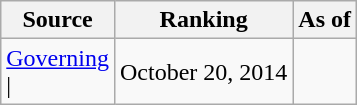<table class="wikitable" style="text-align:center">
<tr>
<th>Source</th>
<th>Ranking</th>
<th>As of</th>
</tr>
<tr>
<td align=left><a href='#'>Governing</a><br>| </td>
<td>October 20, 2014</td>
</tr>
</table>
